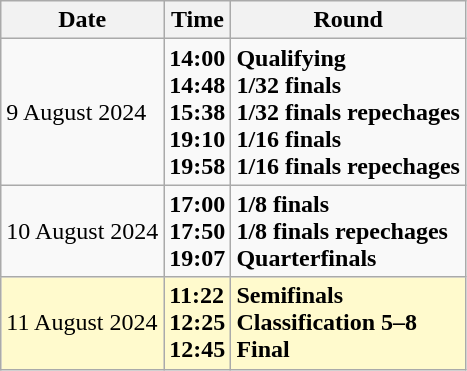<table class="wikitable">
<tr>
<th>Date</th>
<th>Time</th>
<th>Round</th>
</tr>
<tr>
<td>9 August 2024</td>
<td><strong>14:00<br>14:48<br>15:38<br>19:10<br>19:58</strong></td>
<td><strong>Qualifying<br>1/32 finals<br>1/32 finals repechages<br>1/16 finals<br>1/16 finals repechages</strong></td>
</tr>
<tr>
<td>10 August 2024</td>
<td><strong>17:00<br>17:50<br>19:07</strong></td>
<td><strong>1/8 finals <br>1/8 finals repechages<br>Quarterfinals</strong></td>
</tr>
<tr style=background:lemonchiffon>
<td>11 August 2024</td>
<td><strong>11:22<br>12:25<br>12:45</strong></td>
<td><strong>Semifinals<br>Classification 5–8<br>Final</strong></td>
</tr>
</table>
